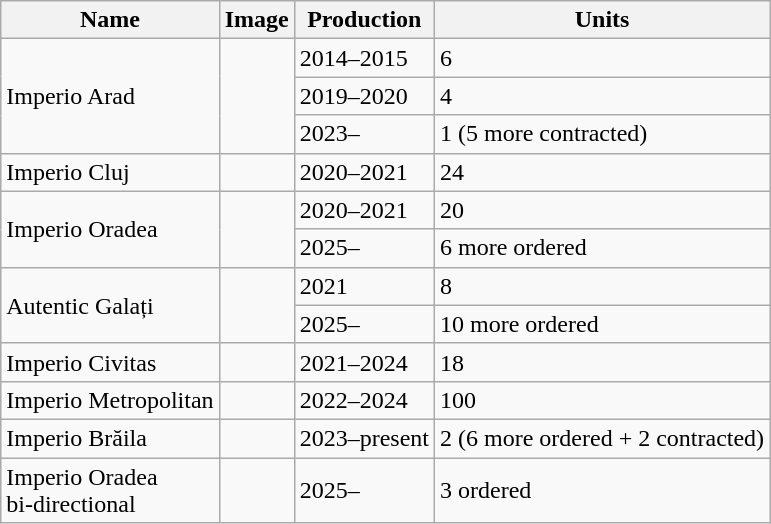<table class="wikitable">
<tr>
<th>Name</th>
<th>Image</th>
<th>Production</th>
<th>Units</th>
</tr>
<tr>
<td rowspan=3>Imperio Arad</td>
<td rowspan=3></td>
<td>2014–2015</td>
<td>6</td>
</tr>
<tr>
<td>2019–2020</td>
<td>4</td>
</tr>
<tr>
<td>2023–</td>
<td>1 (5 more contracted)</td>
</tr>
<tr>
<td>Imperio Cluj</td>
<td></td>
<td>2020–2021</td>
<td>24</td>
</tr>
<tr>
<td rowspan=2>Imperio Oradea</td>
<td rowspan=2></td>
<td>2020–2021</td>
<td>20</td>
</tr>
<tr>
<td>2025–</td>
<td>6 more ordered</td>
</tr>
<tr>
<td rowspan=2>Autentic Galați</td>
<td rowspan=2></td>
<td>2021</td>
<td>8</td>
</tr>
<tr>
<td>2025–</td>
<td>10 more ordered</td>
</tr>
<tr>
<td>Imperio Civitas</td>
<td></td>
<td>2021–2024</td>
<td>18</td>
</tr>
<tr>
<td>Imperio Metropolitan</td>
<td><br></td>
<td>2022–2024</td>
<td>100</td>
</tr>
<tr>
<td>Imperio Brăila</td>
<td></td>
<td>2023–present</td>
<td>2 (6 more ordered + 2 contracted)</td>
</tr>
<tr>
<td>Imperio Oradea<br>bi-directional</td>
<td></td>
<td>2025–</td>
<td>3 ordered</td>
</tr>
</table>
